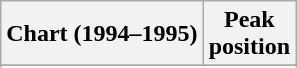<table class="wikitable sortable">
<tr>
<th align="left">Chart (1994–1995)</th>
<th align="center">Peak<br>position</th>
</tr>
<tr>
</tr>
<tr>
</tr>
</table>
